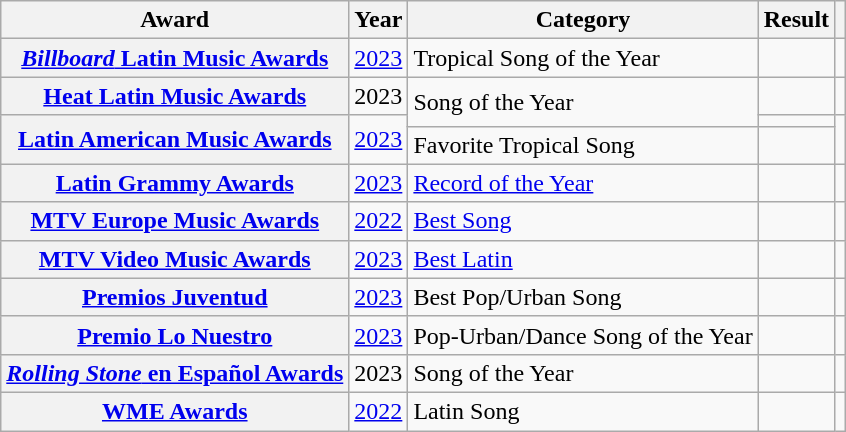<table class="wikitable sortable plainrowheaders">
<tr>
<th scope="col">Award</th>
<th scope="col">Year</th>
<th scope="col">Category</th>
<th scope="col">Result</th>
<th scope="col" class="unsortable"></th>
</tr>
<tr>
<th scope="row"><a href='#'><em>Billboard</em> Latin Music Awards</a></th>
<td><a href='#'>2023</a></td>
<td>Tropical Song of the Year</td>
<td></td>
<td></td>
</tr>
<tr>
<th scope="row"><a href='#'>Heat Latin Music Awards</a></th>
<td>2023</td>
<td rowspan="2">Song of the Year</td>
<td></td>
<td></td>
</tr>
<tr>
<th rowspan="2" scope="row"><a href='#'>Latin American Music Awards</a></th>
<td rowspan="2"><a href='#'>2023</a></td>
<td></td>
<td rowspan="2"></td>
</tr>
<tr>
<td>Favorite Tropical Song</td>
<td></td>
</tr>
<tr>
<th scope="row"><a href='#'>Latin Grammy Awards</a></th>
<td><a href='#'>2023</a></td>
<td><a href='#'>Record of the Year</a></td>
<td></td>
<td></td>
</tr>
<tr>
<th scope="row"><a href='#'>MTV Europe Music Awards</a></th>
<td><a href='#'>2022</a></td>
<td><a href='#'>Best Song</a></td>
<td></td>
<td></td>
</tr>
<tr>
<th scope="row"><a href='#'>MTV Video Music Awards</a></th>
<td><a href='#'>2023</a></td>
<td><a href='#'>Best Latin</a></td>
<td></td>
<td></td>
</tr>
<tr>
<th scope="row"><a href='#'>Premios Juventud</a></th>
<td><a href='#'>2023</a></td>
<td>Best Pop/Urban Song</td>
<td></td>
<td></td>
</tr>
<tr>
<th scope="row"><a href='#'>Premio Lo Nuestro</a></th>
<td><a href='#'>2023</a></td>
<td>Pop-Urban/Dance Song of the Year</td>
<td></td>
<td></td>
</tr>
<tr>
<th scope="row"><a href='#'><em>Rolling Stone</em> en Español Awards</a></th>
<td>2023</td>
<td>Song of the Year</td>
<td></td>
<td></td>
</tr>
<tr>
<th scope="row"><a href='#'>WME Awards</a></th>
<td><a href='#'>2022</a></td>
<td>Latin Song</td>
<td></td>
<td></td>
</tr>
</table>
